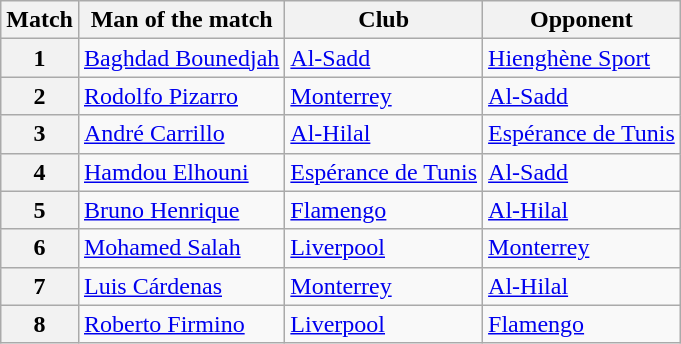<table class="wikitable sortable">
<tr>
<th>Match</th>
<th>Man of the match</th>
<th>Club</th>
<th>Opponent</th>
</tr>
<tr>
<th>1</th>
<td> <a href='#'>Baghdad Bounedjah</a></td>
<td> <a href='#'>Al-Sadd</a></td>
<td> <a href='#'>Hienghène Sport</a></td>
</tr>
<tr>
<th>2</th>
<td> <a href='#'>Rodolfo Pizarro</a></td>
<td> <a href='#'>Monterrey</a></td>
<td> <a href='#'>Al-Sadd</a></td>
</tr>
<tr>
<th>3</th>
<td> <a href='#'>André Carrillo</a></td>
<td> <a href='#'>Al-Hilal</a></td>
<td> <a href='#'>Espérance de Tunis</a></td>
</tr>
<tr>
<th>4</th>
<td> <a href='#'>Hamdou Elhouni</a></td>
<td> <a href='#'>Espérance de Tunis</a></td>
<td> <a href='#'>Al-Sadd</a></td>
</tr>
<tr>
<th>5</th>
<td> <a href='#'>Bruno Henrique</a></td>
<td> <a href='#'>Flamengo</a></td>
<td> <a href='#'>Al-Hilal</a></td>
</tr>
<tr>
<th>6</th>
<td> <a href='#'>Mohamed Salah</a></td>
<td> <a href='#'>Liverpool</a></td>
<td> <a href='#'>Monterrey</a></td>
</tr>
<tr>
<th>7</th>
<td> <a href='#'>Luis Cárdenas</a></td>
<td> <a href='#'>Monterrey</a></td>
<td> <a href='#'>Al-Hilal</a></td>
</tr>
<tr>
<th>8</th>
<td> <a href='#'>Roberto Firmino</a></td>
<td> <a href='#'>Liverpool</a></td>
<td> <a href='#'>Flamengo</a></td>
</tr>
</table>
